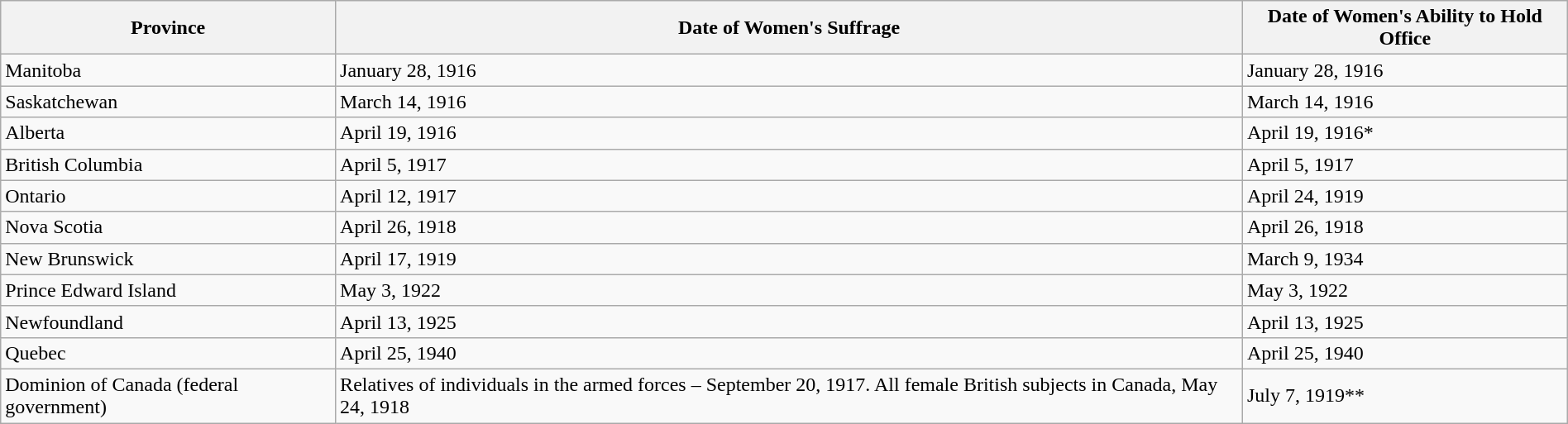<table class="wikitable" style="margin:auto;">
<tr>
<th scope="col">Province</th>
<th scope="col">Date of Women's Suffrage</th>
<th scope="col">Date of Women's Ability to Hold Office</th>
</tr>
<tr>
<td>Manitoba</td>
<td>January 28, 1916</td>
<td>January 28, 1916</td>
</tr>
<tr>
<td>Saskatchewan</td>
<td>March 14, 1916</td>
<td>March 14, 1916</td>
</tr>
<tr>
<td>Alberta</td>
<td>April 19, 1916</td>
<td>April 19, 1916*</td>
</tr>
<tr>
<td>British Columbia</td>
<td>April 5, 1917</td>
<td>April 5, 1917</td>
</tr>
<tr>
<td>Ontario</td>
<td>April 12, 1917</td>
<td>April 24, 1919</td>
</tr>
<tr>
<td>Nova Scotia</td>
<td>April 26, 1918</td>
<td>April 26, 1918</td>
</tr>
<tr>
<td>New Brunswick</td>
<td>April 17, 1919</td>
<td>March 9, 1934</td>
</tr>
<tr>
<td>Prince Edward Island</td>
<td>May 3, 1922</td>
<td>May 3, 1922</td>
</tr>
<tr>
<td>Newfoundland</td>
<td>April 13, 1925</td>
<td>April 13, 1925</td>
</tr>
<tr>
<td>Quebec</td>
<td>April 25, 1940</td>
<td>April 25, 1940</td>
</tr>
<tr>
<td>Dominion of Canada (federal government)</td>
<td>Relatives of individuals in the armed forces – September 20, 1917.  All female British subjects in Canada, May 24, 1918</td>
<td>July 7, 1919**</td>
</tr>
</table>
